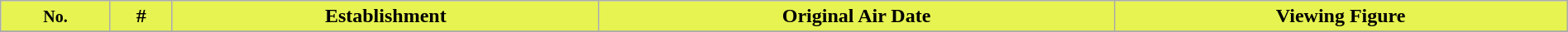<table class="wikitable plainrowheaders" style="width:100%; margin:auto;">
<tr>
<th style="background:#E6F350;"><small>No.</small></th>
<th style="background:#E6F350;">#</th>
<th style="background:#E6F350;">Establishment</th>
<th style="background:#E6F350;">Original Air Date</th>
<th style="background:#E6F350;">Viewing Figure</th>
</tr>
<tr>
</tr>
</table>
